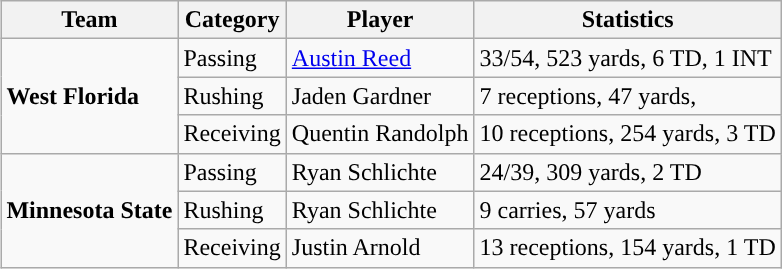<table class="wikitable" style="float: right;">
<tr>
<th>Team</th>
<th>Category</th>
<th>Player</th>
<th>Statistics</th>
</tr>
<tr>
<td rowspan=3><strong>West Florida</strong></td>
<td>Passing</td>
<td><a href='#'>Austin Reed</a></td>
<td>33/54, 523 yards, 6 TD, 1 INT</td>
</tr>
<tr>
<td>Rushing</td>
<td>Jaden Gardner</td>
<td>7 receptions, 47 yards,</td>
</tr>
<tr>
<td>Receiving</td>
<td>Quentin Randolph</td>
<td>10 receptions, 254 yards, 3 TD</td>
</tr>
<tr>
<td rowspan=3><strong>Minnesota State</strong></td>
<td>Passing</td>
<td>Ryan Schlichte</td>
<td>24/39, 309 yards, 2 TD</td>
</tr>
<tr>
<td>Rushing</td>
<td>Ryan Schlichte</td>
<td>9 carries, 57 yards</td>
</tr>
<tr>
<td>Receiving</td>
<td>Justin Arnold</td>
<td>13 receptions, 154 yards, 1 TD</td>
</tr>
</table>
